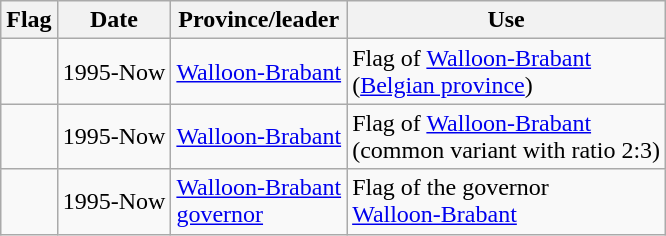<table class="wikitable">
<tr>
<th>Flag</th>
<th>Date</th>
<th>Province/leader</th>
<th>Use</th>
</tr>
<tr>
<td></td>
<td>1995-Now</td>
<td><a href='#'>Walloon-Brabant</a></td>
<td>Flag of <a href='#'>Walloon-Brabant</a><br>(<a href='#'>Belgian province</a>)</td>
</tr>
<tr>
<td></td>
<td>1995-Now</td>
<td><a href='#'>Walloon-Brabant</a></td>
<td>Flag of <a href='#'>Walloon-Brabant</a><br>(common variant with ratio 2:3)</td>
</tr>
<tr>
<td></td>
<td>1995-Now</td>
<td><a href='#'>Walloon-Brabant</a><br><a href='#'>governor</a></td>
<td>Flag of the governor<br><a href='#'>Walloon-Brabant</a></td>
</tr>
</table>
